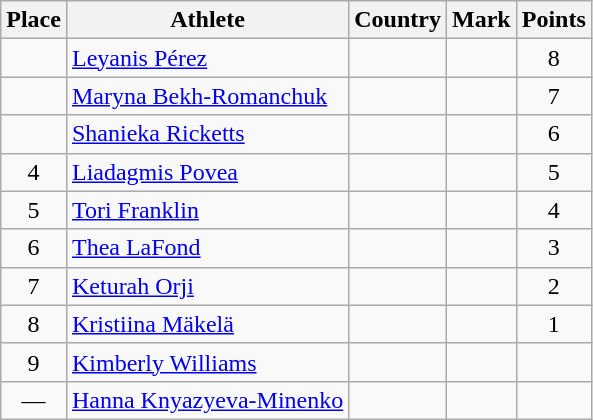<table class="wikitable">
<tr>
<th>Place</th>
<th>Athlete</th>
<th>Country</th>
<th>Mark</th>
<th>Points</th>
</tr>
<tr>
<td align=center></td>
<td><a href='#'>Leyanis Pérez</a></td>
<td></td>
<td> </td>
<td align=center>8</td>
</tr>
<tr>
<td align=center></td>
<td><a href='#'>Maryna Bekh-Romanchuk</a></td>
<td></td>
<td> </td>
<td align=center>7</td>
</tr>
<tr>
<td align=center></td>
<td><a href='#'>Shanieka Ricketts</a></td>
<td></td>
<td> </td>
<td align=center>6</td>
</tr>
<tr>
<td align=center>4</td>
<td><a href='#'>Liadagmis Povea</a></td>
<td></td>
<td> </td>
<td align=center>5</td>
</tr>
<tr>
<td align=center>5</td>
<td><a href='#'>Tori Franklin</a></td>
<td></td>
<td> </td>
<td align=center>4</td>
</tr>
<tr>
<td align=center>6</td>
<td><a href='#'>Thea LaFond</a></td>
<td></td>
<td> </td>
<td align=center>3</td>
</tr>
<tr>
<td align=center>7</td>
<td><a href='#'>Keturah Orji</a></td>
<td></td>
<td> </td>
<td align=center>2</td>
</tr>
<tr>
<td align=center>8</td>
<td><a href='#'>Kristiina Mäkelä</a></td>
<td></td>
<td> </td>
<td align=center>1</td>
</tr>
<tr>
<td align=center>9</td>
<td><a href='#'>Kimberly Williams</a></td>
<td></td>
<td> </td>
<td align=center></td>
</tr>
<tr>
<td align=center>—</td>
<td><a href='#'>Hanna Knyazyeva-Minenko</a></td>
<td></td>
<td></td>
<td align=center></td>
</tr>
</table>
